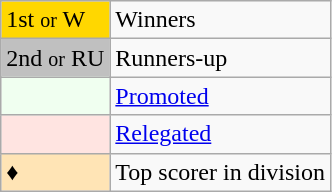<table class="wikitable" "text-align:center">
<tr>
<td bgcolor=gold>1st <small>or</small> W</td>
<td>Winners</td>
</tr>
<tr>
<td bgcolor=silver>2nd <small>or</small> RU</td>
<td>Runners-up</td>
</tr>
<tr>
<td bgcolor=#F0FFF0></td>
<td><a href='#'>Promoted</a></td>
</tr>
<tr>
<td bgcolor=#FFE4E1></td>
<td><a href='#'>Relegated</a></td>
</tr>
<tr>
<td bgcolor=#FFE4B5>♦</td>
<td>Top scorer in division</td>
</tr>
</table>
